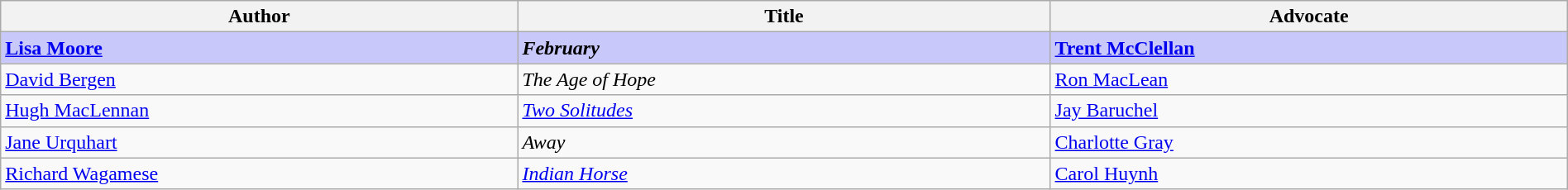<table class="wikitable" style="width:100%;">
<tr>
<th width=33%>Author</th>
<th width=34%>Title</th>
<th width=34%>Advocate</th>
</tr>
<tr>
<td style="background:#C8C8FA"><strong><a href='#'>Lisa Moore</a></strong></td>
<td style="background:#C8C8FA"><strong><em>February</em></strong></td>
<td style="background:#C8C8FA"><strong><a href='#'>Trent McClellan</a></strong></td>
</tr>
<tr>
<td><a href='#'>David Bergen</a></td>
<td><em>The Age of Hope</em></td>
<td><a href='#'>Ron MacLean</a></td>
</tr>
<tr>
<td><a href='#'>Hugh MacLennan</a></td>
<td><em><a href='#'>Two Solitudes</a></em></td>
<td><a href='#'>Jay Baruchel</a></td>
</tr>
<tr>
<td><a href='#'>Jane Urquhart</a></td>
<td><em>Away</em></td>
<td><a href='#'>Charlotte Gray</a></td>
</tr>
<tr>
<td><a href='#'>Richard Wagamese</a></td>
<td><em><a href='#'>Indian Horse</a></em></td>
<td><a href='#'>Carol Huynh</a></td>
</tr>
</table>
